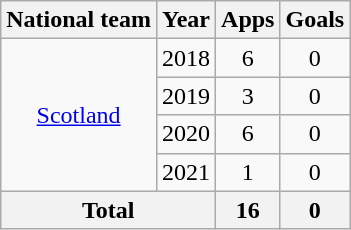<table class="wikitable" style="text-align:center">
<tr>
<th>National team</th>
<th>Year</th>
<th>Apps</th>
<th>Goals</th>
</tr>
<tr>
<td rowspan="4"><a href='#'>Scotland</a></td>
<td>2018</td>
<td>6</td>
<td>0</td>
</tr>
<tr>
<td>2019</td>
<td>3</td>
<td>0</td>
</tr>
<tr>
<td>2020</td>
<td>6</td>
<td>0</td>
</tr>
<tr>
<td>2021</td>
<td>1</td>
<td>0</td>
</tr>
<tr>
<th colspan="2">Total</th>
<th>16</th>
<th>0</th>
</tr>
</table>
